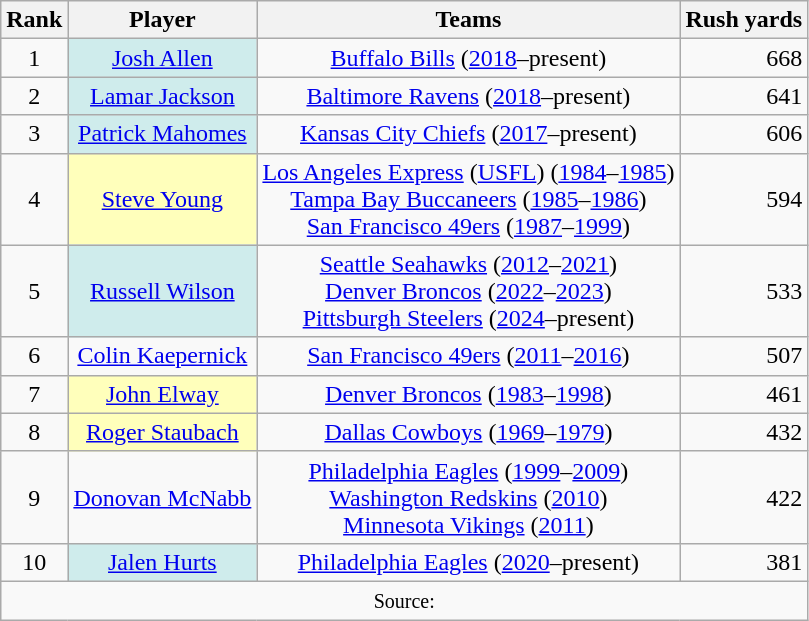<table class="wikitable" style="text-align:center;">
<tr style="white-space: nowrap;">
<th>Rank</th>
<th>Player</th>
<th>Teams</th>
<th>Rush yards</th>
</tr>
<tr>
<td>1</td>
<td style="text-align:center; background:#cfecec;"><a href='#'>Josh Allen</a></td>
<td><a href='#'>Buffalo Bills</a> (<a href='#'>2018</a>–present)</td>
<td style="text-align:right;">668</td>
</tr>
<tr>
<td>2</td>
<td style="text-align:center; background:#cfecec;"><a href='#'>Lamar Jackson</a></td>
<td><a href='#'>Baltimore Ravens</a> (<a href='#'>2018</a>–present)</td>
<td style="text-align:right;">641</td>
</tr>
<tr>
<td>3</td>
<td style="text-align:center; background:#cfecec;"><a href='#'>Patrick Mahomes</a></td>
<td><a href='#'>Kansas City Chiefs</a> (<a href='#'>2017</a>–present)</td>
<td style="text-align:right;">606</td>
</tr>
<tr>
<td>4</td>
<td style="text-align:center; background:#ffb;"><a href='#'>Steve Young</a></td>
<td><a href='#'>Los Angeles Express</a> (<a href='#'>USFL</a>) (<a href='#'>1984</a>–<a href='#'>1985</a>)<br><a href='#'>Tampa Bay Buccaneers</a> (<a href='#'>1985</a>–<a href='#'>1986</a>)<br><a href='#'>San Francisco 49ers</a> (<a href='#'>1987</a>–<a href='#'>1999</a>)</td>
<td style="text-align:right;">594</td>
</tr>
<tr>
<td>5</td>
<td style="text-align:center; background:#cfecec;"><a href='#'>Russell Wilson</a></td>
<td><a href='#'>Seattle Seahawks</a> (<a href='#'>2012</a>–<a href='#'>2021</a>)<br><a href='#'>Denver Broncos</a> (<a href='#'>2022</a>–<a href='#'>2023</a>)<br><a href='#'>Pittsburgh Steelers</a> (<a href='#'>2024</a>–present)</td>
<td style="text-align:right;">533</td>
</tr>
<tr>
<td>6</td>
<td><a href='#'>Colin Kaepernick</a></td>
<td><a href='#'>San Francisco 49ers</a> (<a href='#'>2011</a>–<a href='#'>2016</a>)</td>
<td style="text-align:right;">507</td>
</tr>
<tr>
<td>7</td>
<td style="text-align:center; background:#ffb;"><a href='#'>John Elway</a></td>
<td><a href='#'>Denver Broncos</a> (<a href='#'>1983</a>–<a href='#'>1998</a>)</td>
<td style="text-align:right;">461</td>
</tr>
<tr>
<td>8</td>
<td style="text-align:center; background:#ffb;"><a href='#'>Roger Staubach</a></td>
<td><a href='#'>Dallas Cowboys</a> (<a href='#'>1969</a>–<a href='#'>1979</a>)</td>
<td style="text-align:right;">432</td>
</tr>
<tr>
<td>9</td>
<td><a href='#'>Donovan McNabb</a></td>
<td><a href='#'>Philadelphia Eagles</a> (<a href='#'>1999</a>–<a href='#'>2009</a>) <br> <a href='#'>Washington Redskins</a> (<a href='#'>2010</a>) <br> <a href='#'>Minnesota Vikings</a> (<a href='#'>2011</a>)</td>
<td style="text-align:right;">422</td>
</tr>
<tr>
<td>10</td>
<td style="text-align:center; background:#cfecec;"><a href='#'>Jalen Hurts</a></td>
<td><a href='#'>Philadelphia Eagles</a> (<a href='#'>2020</a>–present)</td>
<td style="text-align:right;">381</td>
</tr>
<tr class="sortbottom">
<td colspan="4"><small>Source:</small></td>
</tr>
</table>
